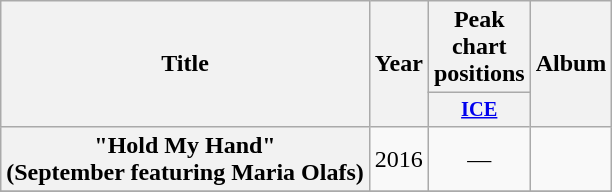<table class="wikitable plainrowheaders" style="text-align:center;">
<tr>
<th scope="col" rowspan="2">Title</th>
<th scope="col" rowspan="2">Year</th>
<th scope="col" colspan="1">Peak chart positions</th>
<th scope="col" rowspan="2">Album</th>
</tr>
<tr>
<th scope="col" style="width:3em;font-size:85%;"><a href='#'>ICE</a></th>
</tr>
<tr>
<th scope="row">"Hold My Hand"<br><span>(September featuring Maria Olafs)</span></th>
<td rowspan="1">2016</td>
<td>—</td>
<td></td>
</tr>
<tr>
</tr>
</table>
